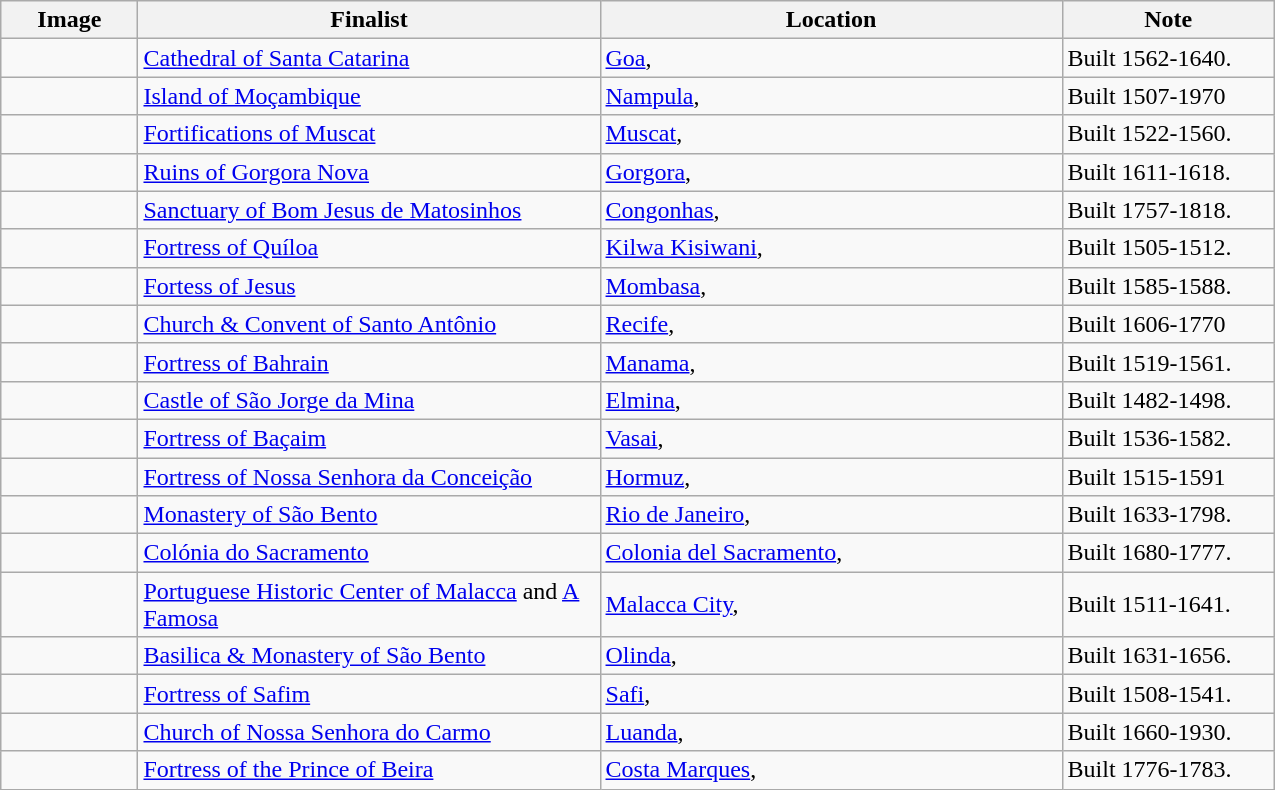<table class="wikitable sortable" width="850px">
<tr>
<th width="75px" class="unsortable"><strong>Image</strong></th>
<th width="270px"><strong>Finalist</strong></th>
<th width="270px"><strong>Location</strong></th>
<th width="120px"><strong>Note</strong></th>
</tr>
<tr>
<td></td>
<td><a href='#'>Cathedral of Santa Catarina</a></td>
<td><a href='#'>Goa</a>, </td>
<td>Built 1562-1640.</td>
</tr>
<tr>
<td></td>
<td><a href='#'>Island of Moçambique</a></td>
<td><a href='#'>Nampula</a>, </td>
<td>Built 1507-1970</td>
</tr>
<tr>
<td></td>
<td><a href='#'>Fortifications of Muscat</a></td>
<td><a href='#'>Muscat</a>, </td>
<td>Built 1522-1560.</td>
</tr>
<tr>
<td></td>
<td><a href='#'>Ruins of Gorgora Nova</a></td>
<td><a href='#'>Gorgora</a>, </td>
<td>Built 1611-1618.</td>
</tr>
<tr>
<td></td>
<td><a href='#'>Sanctuary of Bom Jesus de Matosinhos</a></td>
<td><a href='#'>Congonhas</a>, </td>
<td>Built 1757-1818.</td>
</tr>
<tr>
<td></td>
<td><a href='#'>Fortress of Quíloa</a></td>
<td><a href='#'>Kilwa Kisiwani</a>, </td>
<td>Built 1505-1512.</td>
</tr>
<tr>
<td></td>
<td><a href='#'>Fortess of Jesus</a></td>
<td><a href='#'>Mombasa</a>, </td>
<td>Built 1585-1588.</td>
</tr>
<tr>
<td></td>
<td><a href='#'>Church & Convent of Santo Antônio</a></td>
<td><a href='#'>Recife</a>, </td>
<td>Built 1606-1770</td>
</tr>
<tr>
<td></td>
<td><a href='#'>Fortress of Bahrain</a></td>
<td><a href='#'>Manama</a>, </td>
<td>Built 1519-1561.</td>
</tr>
<tr>
<td></td>
<td><a href='#'>Castle of São Jorge da Mina</a></td>
<td><a href='#'>Elmina</a>, </td>
<td>Built 1482-1498.</td>
</tr>
<tr>
<td></td>
<td><a href='#'>Fortress of Baçaim</a></td>
<td><a href='#'>Vasai</a>, </td>
<td>Built 1536-1582.</td>
</tr>
<tr>
<td></td>
<td><a href='#'>Fortress of Nossa Senhora da Conceição</a></td>
<td><a href='#'>Hormuz</a>, </td>
<td>Built 1515-1591</td>
</tr>
<tr>
<td></td>
<td><a href='#'>Monastery of São Bento</a></td>
<td><a href='#'>Rio de Janeiro</a>, </td>
<td>Built 1633-1798.</td>
</tr>
<tr>
<td></td>
<td><a href='#'>Colónia do Sacramento</a></td>
<td><a href='#'>Colonia del Sacramento</a>, </td>
<td>Built 1680-1777.</td>
</tr>
<tr>
<td></td>
<td><a href='#'>Portuguese Historic Center of Malacca</a> and <a href='#'>A Famosa</a></td>
<td><a href='#'>Malacca City</a>, </td>
<td>Built 1511-1641.</td>
</tr>
<tr>
<td></td>
<td><a href='#'>Basilica & Monastery of São Bento</a></td>
<td><a href='#'>Olinda</a>, </td>
<td>Built 1631-1656.</td>
</tr>
<tr>
<td></td>
<td><a href='#'>Fortress of Safim</a></td>
<td><a href='#'>Safi</a>, </td>
<td>Built 1508-1541.</td>
</tr>
<tr>
<td></td>
<td><a href='#'>Church of Nossa Senhora do Carmo</a></td>
<td><a href='#'>Luanda</a>, </td>
<td>Built 1660-1930.</td>
</tr>
<tr>
<td></td>
<td><a href='#'>Fortress of the Prince of Beira</a></td>
<td><a href='#'>Costa Marques</a>, </td>
<td>Built 1776-1783.</td>
</tr>
</table>
